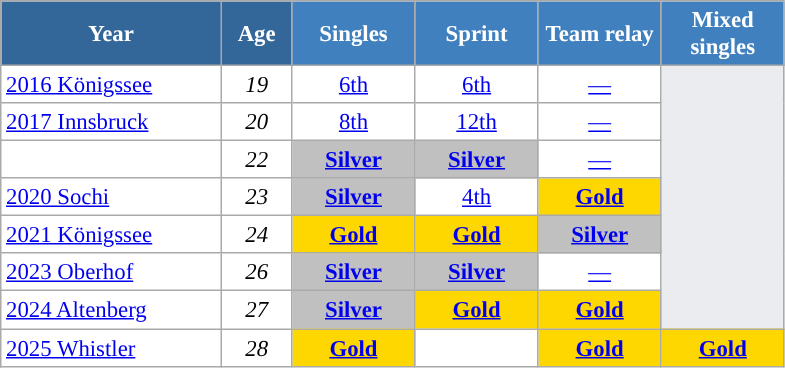<table class="wikitable" style="font-size:95%; text-align:center; border:grey solid 1px; border-collapse:collapse; background:#ffffff;">
<tr>
<th style="background-color:#369; color:white; width:140px;">Year</th>
<th style="background-color:#369; color:white; width:40px;">Age</th>
<th style="background-color:#4180be; color:white; width:75px;">Singles</th>
<th style="background-color:#4180be; color:white; width:75px;">Sprint</th>
<th style="background-color:#4180be; color:white; width:75px;">Team relay</th>
<th style="background-color:#4180be; color:white; width:75px;">Mixed singles</th>
</tr>
<tr>
<td align=left> <a href='#'>2016 Königssee</a></td>
<td><em>19</em></td>
<td><a href='#'>6th</a></td>
<td><a href='#'>6th</a></td>
<td><a href='#'>—</a></td>
<td rowspan="7" style="background:#EAECF0"></td>
</tr>
<tr>
<td align=left> <a href='#'>2017 Innsbruck</a></td>
<td><em>20</em></td>
<td><a href='#'>8th</a></td>
<td><a href='#'>12th</a></td>
<td><a href='#'>—</a></td>
</tr>
<tr>
<td align=left> </td>
<td><em>22</em></td>
<td style="background:silver;"><a href='#'><strong>Silver</strong></a></td>
<td style="background:silver;"><a href='#'><strong>Silver</strong></a></td>
<td><a href='#'>—</a></td>
</tr>
<tr>
<td align=left> <a href='#'>2020 Sochi</a></td>
<td><em>23</em></td>
<td style="background:silver;"><a href='#'><strong>Silver</strong></a></td>
<td><a href='#'>4th</a></td>
<td style="background:gold;"><a href='#'><strong>Gold</strong></a></td>
</tr>
<tr>
<td align=left> <a href='#'>2021 Königssee</a></td>
<td><em>24</em></td>
<td style="background:gold"><a href='#'><strong>Gold</strong></a></td>
<td style="background:gold;"><a href='#'><strong>Gold</strong></a></td>
<td style="background:silver;"><a href='#'><strong>Silver</strong></a></td>
</tr>
<tr>
<td align=left> <a href='#'>2023 Oberhof</a></td>
<td><em>26</em></td>
<td style="background:silver"><a href='#'><strong>Silver</strong></a></td>
<td style="background:silver;"><a href='#'><strong>Silver</strong></a></td>
<td><a href='#'>—</a></td>
</tr>
<tr>
<td align=left> <a href='#'>2024 Altenberg</a></td>
<td><em>27</em></td>
<td style="background:silver"><a href='#'><strong>Silver</strong></a></td>
<td style="background:gold"><a href='#'><strong>Gold</strong></a></td>
<td style="background:gold;"><a href='#'><strong>Gold</strong></a></td>
</tr>
<tr>
<td style="text-align:left"> <a href='#'>2025 Whistler</a></td>
<td><em>28</em></td>
<td style="background:gold"><a href='#'><strong>Gold</strong></a></td>
<td></td>
<td style="background:gold"><a href='#'><strong>Gold</strong></a></td>
<td style="background:gold"><a href='#'><strong>Gold</strong></a></td>
</tr>
</table>
